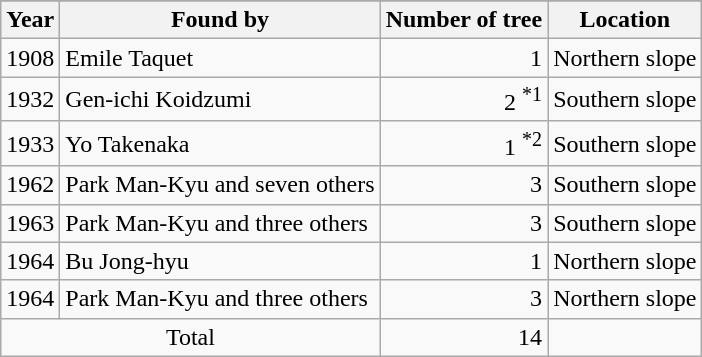<table class="wikitable" style=text-align:right>
<tr>
</tr>
<tr>
<th>Year</th>
<th>Found by</th>
<th>Number of tree</th>
<th>Location</th>
</tr>
<tr>
<td>1908</td>
<td style=text-align:left>Emile Taquet</td>
<td>1</td>
<td>Northern slope</td>
</tr>
<tr>
<td>1932</td>
<td style=text-align:left>Gen-ichi Koidzumi</td>
<td>2 <sup>*1</sup></td>
<td>Southern slope</td>
</tr>
<tr>
<td>1933</td>
<td style=text-align:left>Yo Takenaka</td>
<td>1 <sup>*2</sup></td>
<td>Southern slope</td>
</tr>
<tr>
<td>1962</td>
<td style=text-align:left>Park Man-Kyu and seven others</td>
<td>3</td>
<td>Southern slope</td>
</tr>
<tr>
<td>1963</td>
<td style=text-align:left>Park Man-Kyu and three others</td>
<td>3</td>
<td>Southern slope</td>
</tr>
<tr>
<td>1964</td>
<td style=text-align:left>Bu Jong-hyu</td>
<td>1</td>
<td>Northern slope</td>
</tr>
<tr>
<td>1964</td>
<td style=text-align:left>Park Man-Kyu and three others</td>
<td>3</td>
<td>Northern slope</td>
</tr>
<tr>
<td colspan="2" style=text-align:center>Total</td>
<td>14</td>
<td></td>
</tr>
</table>
